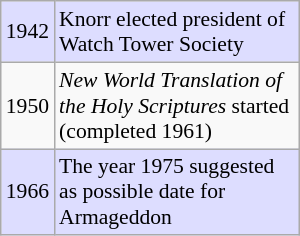<table style="float: right; margin:10px; font-size: 90%;" class="wikitable" width="200" padding="3">
<tr style="background:#ddddff">
<td>1942</td>
<td>Knorr elected president of Watch Tower Society</td>
</tr>
<tr>
<td>1950</td>
<td><em>New World Translation of the Holy Scriptures</em> started (completed 1961)</td>
</tr>
<tr style="background:#ddddff">
<td>1966</td>
<td>The year 1975 suggested as possible date for Armageddon</td>
</tr>
</table>
